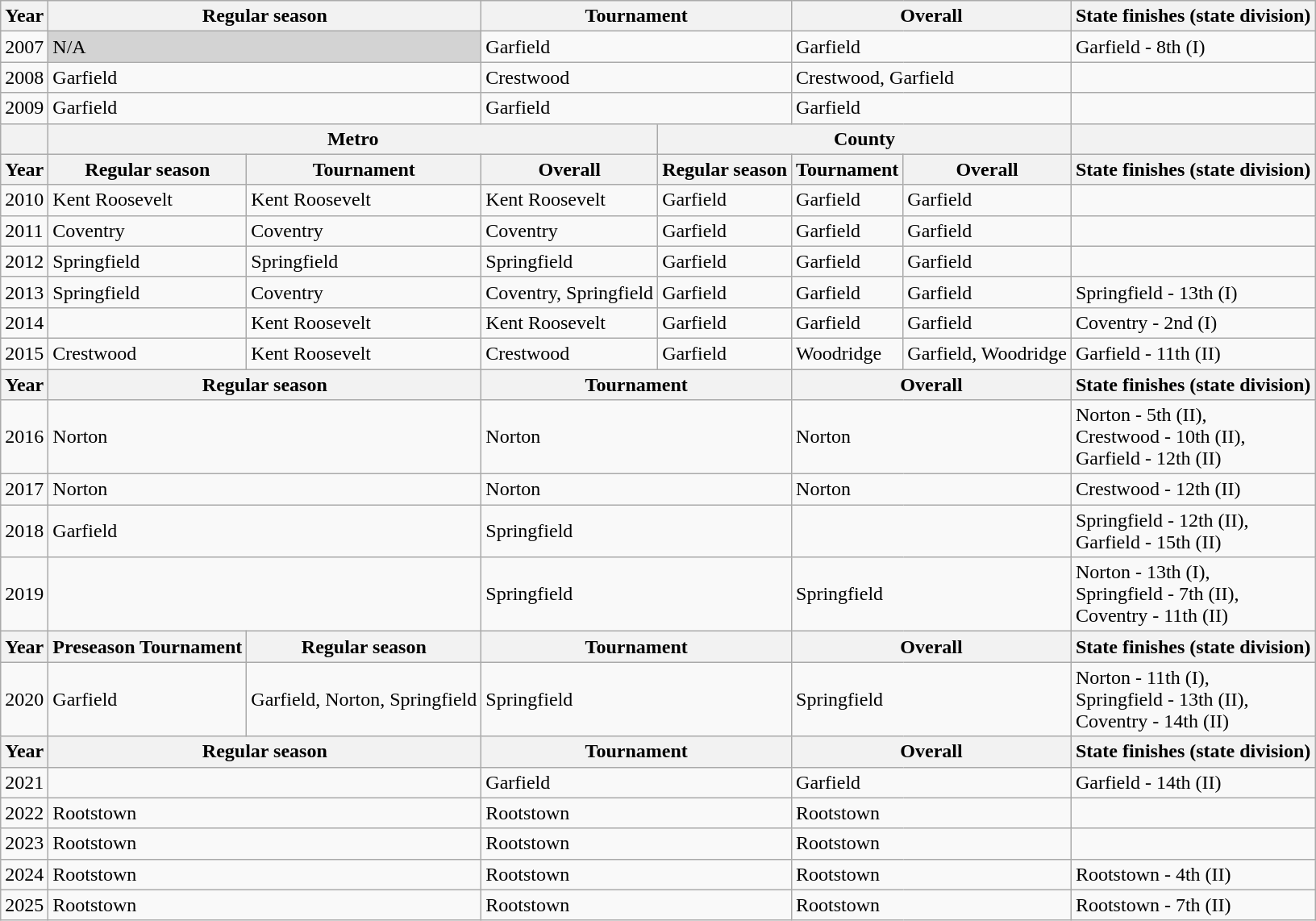<table class="wikitable">
<tr>
<th>Year</th>
<th colspan=2>Regular season</th>
<th colspan=2>Tournament</th>
<th colspan=2>Overall</th>
<th>State finishes (state division)</th>
</tr>
<tr>
<td>2007</td>
<td colspan=2 bgcolor=lightgrey>N/A</td>
<td colspan=2>Garfield</td>
<td colspan=2>Garfield</td>
<td>Garfield - 8th (I)</td>
</tr>
<tr>
<td>2008</td>
<td colspan=2>Garfield</td>
<td colspan=2>Crestwood</td>
<td colspan=2>Crestwood, Garfield</td>
<td></td>
</tr>
<tr>
<td>2009</td>
<td colspan=2>Garfield</td>
<td colspan=2>Garfield</td>
<td colspan=2>Garfield</td>
<td></td>
</tr>
<tr>
<th></th>
<th colspan=3>Metro</th>
<th colspan=3>County</th>
<th></th>
</tr>
<tr>
<th>Year</th>
<th>Regular season</th>
<th>Tournament</th>
<th>Overall</th>
<th>Regular season</th>
<th>Tournament</th>
<th>Overall</th>
<th>State finishes (state division)</th>
</tr>
<tr>
<td>2010</td>
<td>Kent Roosevelt</td>
<td>Kent Roosevelt</td>
<td>Kent Roosevelt</td>
<td>Garfield</td>
<td>Garfield</td>
<td>Garfield</td>
<td></td>
</tr>
<tr>
<td>2011</td>
<td>Coventry</td>
<td>Coventry</td>
<td>Coventry</td>
<td>Garfield</td>
<td>Garfield</td>
<td>Garfield</td>
<td></td>
</tr>
<tr>
<td>2012</td>
<td>Springfield</td>
<td>Springfield</td>
<td>Springfield</td>
<td>Garfield</td>
<td>Garfield</td>
<td>Garfield</td>
<td></td>
</tr>
<tr>
<td>2013</td>
<td>Springfield</td>
<td>Coventry</td>
<td>Coventry, Springfield</td>
<td>Garfield</td>
<td>Garfield</td>
<td>Garfield</td>
<td>Springfield - 13th (I)</td>
</tr>
<tr>
<td>2014</td>
<td></td>
<td>Kent Roosevelt</td>
<td>Kent Roosevelt</td>
<td>Garfield</td>
<td>Garfield</td>
<td>Garfield</td>
<td>Coventry - 2nd (I)</td>
</tr>
<tr>
<td>2015</td>
<td>Crestwood</td>
<td>Kent Roosevelt</td>
<td>Crestwood</td>
<td>Garfield</td>
<td>Woodridge</td>
<td>Garfield, Woodridge</td>
<td>Garfield - 11th (II)</td>
</tr>
<tr>
<th>Year</th>
<th colspan=2>Regular season</th>
<th colspan=2>Tournament</th>
<th colspan=2>Overall</th>
<th>State finishes (state division)</th>
</tr>
<tr>
<td>2016</td>
<td colspan="2">Norton</td>
<td colspan="2">Norton</td>
<td colspan="2">Norton</td>
<td>Norton - 5th (II),<br>Crestwood - 10th (II),<br>Garfield - 12th (II)</td>
</tr>
<tr>
<td>2017</td>
<td colspan="2">Norton</td>
<td colspan="2">Norton</td>
<td colspan="2">Norton</td>
<td>Crestwood - 12th (II)</td>
</tr>
<tr>
<td>2018</td>
<td colspan="2">Garfield</td>
<td colspan="2">Springfield</td>
<td colspan="2"></td>
<td>Springfield - 12th (II),<br>Garfield - 15th (II)</td>
</tr>
<tr>
<td>2019</td>
<td colspan="2"></td>
<td colspan="2">Springfield</td>
<td colspan="2">Springfield</td>
<td>Norton - 13th (I),<br>Springfield - 7th (II),<br>Coventry - 11th (II)</td>
</tr>
<tr>
<th>Year</th>
<th>Preseason Tournament</th>
<th>Regular season</th>
<th colspan=2>Tournament</th>
<th colspan=2>Overall</th>
<th>State finishes (state division)</th>
</tr>
<tr>
<td>2020</td>
<td>Garfield</td>
<td>Garfield, Norton, Springfield</td>
<td colspan="2">Springfield</td>
<td colspan="2">Springfield</td>
<td>Norton - 11th (I),<br>Springfield - 13th (II),<br>Coventry - 14th (II)</td>
</tr>
<tr>
<th>Year</th>
<th colspan=2>Regular season</th>
<th colspan=2>Tournament</th>
<th colspan=2>Overall</th>
<th>State finishes (state division)</th>
</tr>
<tr>
<td>2021</td>
<td colspan="2"></td>
<td colspan="2">Garfield</td>
<td colspan="2">Garfield</td>
<td>Garfield - 14th (II)</td>
</tr>
<tr>
<td>2022</td>
<td colspan="2">Rootstown</td>
<td colspan="2">Rootstown</td>
<td colspan="2">Rootstown</td>
<td></td>
</tr>
<tr>
<td>2023</td>
<td colspan="2">Rootstown</td>
<td colspan="2">Rootstown</td>
<td colspan="2">Rootstown</td>
<td></td>
</tr>
<tr>
<td>2024</td>
<td colspan="2">Rootstown</td>
<td colspan="2">Rootstown</td>
<td colspan="2">Rootstown</td>
<td>Rootstown - 4th (II)</td>
</tr>
<tr>
<td>2025</td>
<td colspan="2">Rootstown</td>
<td colspan="2">Rootstown</td>
<td colspan="2">Rootstown</td>
<td>Rootstown - 7th (II)</td>
</tr>
</table>
